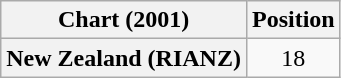<table class="wikitable plainrowheaders" style="text-align:center">
<tr>
<th>Chart (2001)</th>
<th>Position</th>
</tr>
<tr>
<th scope="row">New Zealand (RIANZ)</th>
<td>18</td>
</tr>
</table>
